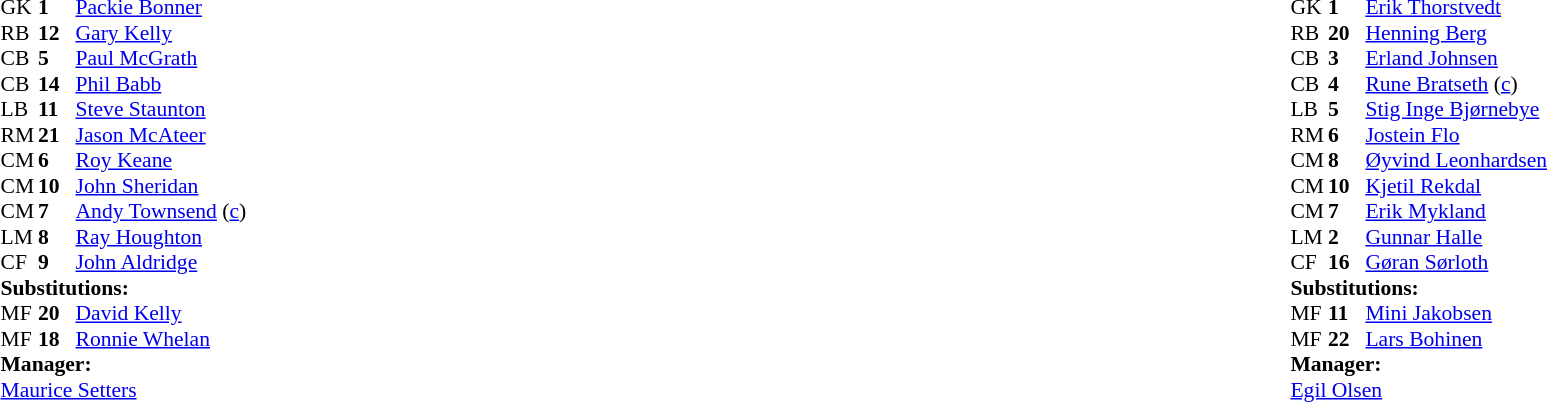<table width="100%">
<tr>
<td valign="top" width="50%"><br><table style="font-size: 90%" cellspacing="0" cellpadding="0">
<tr>
<th width="25"></th>
<th width="25"></th>
</tr>
<tr>
<td>GK</td>
<td><strong>1</strong></td>
<td><a href='#'>Packie Bonner</a></td>
</tr>
<tr>
<td>RB</td>
<td><strong>12</strong></td>
<td><a href='#'>Gary Kelly</a></td>
<td></td>
</tr>
<tr>
<td>CB</td>
<td><strong>5</strong></td>
<td><a href='#'>Paul McGrath</a></td>
</tr>
<tr>
<td>CB</td>
<td><strong>14</strong></td>
<td><a href='#'>Phil Babb</a></td>
</tr>
<tr>
<td>LB</td>
<td><strong>11</strong></td>
<td><a href='#'>Steve Staunton</a></td>
</tr>
<tr>
<td>RM</td>
<td><strong>21</strong></td>
<td><a href='#'>Jason McAteer</a></td>
</tr>
<tr>
<td>CM</td>
<td><strong>6</strong></td>
<td><a href='#'>Roy Keane</a></td>
<td></td>
</tr>
<tr>
<td>CM</td>
<td><strong>10</strong></td>
<td><a href='#'>John Sheridan</a></td>
</tr>
<tr>
<td>CM</td>
<td><strong>7</strong></td>
<td><a href='#'>Andy Townsend</a> (<a href='#'>c</a>)</td>
<td></td>
<td></td>
</tr>
<tr>
<td>LM</td>
<td><strong>8</strong></td>
<td><a href='#'>Ray Houghton</a></td>
<td></td>
</tr>
<tr>
<td>CF</td>
<td><strong>9</strong></td>
<td><a href='#'>John Aldridge</a></td>
<td></td>
<td></td>
</tr>
<tr>
<td colspan=3><strong>Substitutions:</strong></td>
</tr>
<tr>
<td>MF</td>
<td><strong>20</strong></td>
<td><a href='#'>David Kelly</a></td>
<td></td>
<td></td>
</tr>
<tr>
<td>MF</td>
<td><strong>18</strong></td>
<td><a href='#'>Ronnie Whelan</a></td>
<td></td>
<td></td>
</tr>
<tr>
<td colspan=3><strong>Manager:</strong></td>
</tr>
<tr>
<td colspan="4"> <a href='#'>Maurice Setters</a></td>
</tr>
</table>
</td>
<td></td>
<td valign="top" width="50%"><br><table style="font-size: 90%" cellspacing="0" cellpadding="0" align=center>
<tr>
<th width="25"></th>
<th width="25"></th>
</tr>
<tr>
<td>GK</td>
<td><strong>1</strong></td>
<td><a href='#'>Erik Thorstvedt</a></td>
</tr>
<tr>
<td>RB</td>
<td><strong>20</strong></td>
<td><a href='#'>Henning Berg</a></td>
</tr>
<tr>
<td>CB</td>
<td><strong>3</strong></td>
<td><a href='#'>Erland Johnsen</a></td>
<td></td>
</tr>
<tr>
<td>CB</td>
<td><strong>4</strong></td>
<td><a href='#'>Rune Bratseth</a> (<a href='#'>c</a>)</td>
</tr>
<tr>
<td>LB</td>
<td><strong>5</strong></td>
<td><a href='#'>Stig Inge Bjørnebye</a></td>
</tr>
<tr>
<td>RM</td>
<td><strong>6</strong></td>
<td><a href='#'>Jostein Flo</a></td>
</tr>
<tr>
<td>CM</td>
<td><strong>8</strong></td>
<td><a href='#'>Øyvind Leonhardsen</a></td>
<td></td>
<td></td>
</tr>
<tr>
<td>CM</td>
<td><strong>10</strong></td>
<td><a href='#'>Kjetil Rekdal</a></td>
</tr>
<tr>
<td>CM</td>
<td><strong>7</strong></td>
<td><a href='#'>Erik Mykland</a></td>
</tr>
<tr>
<td>LM</td>
<td><strong>2</strong></td>
<td><a href='#'>Gunnar Halle</a></td>
<td></td>
<td></td>
</tr>
<tr>
<td>CF</td>
<td><strong>16</strong></td>
<td><a href='#'>Gøran Sørloth</a></td>
<td></td>
</tr>
<tr>
<td colspan=3><strong>Substitutions:</strong></td>
</tr>
<tr>
<td>MF</td>
<td><strong>11</strong></td>
<td><a href='#'>Mini Jakobsen</a></td>
<td></td>
<td></td>
</tr>
<tr>
<td>MF</td>
<td><strong>22</strong></td>
<td><a href='#'>Lars Bohinen</a></td>
<td></td>
<td></td>
</tr>
<tr>
<td colspan=3><strong>Manager:</strong></td>
</tr>
<tr>
<td colspan="4"><a href='#'>Egil Olsen</a></td>
</tr>
</table>
</td>
</tr>
</table>
